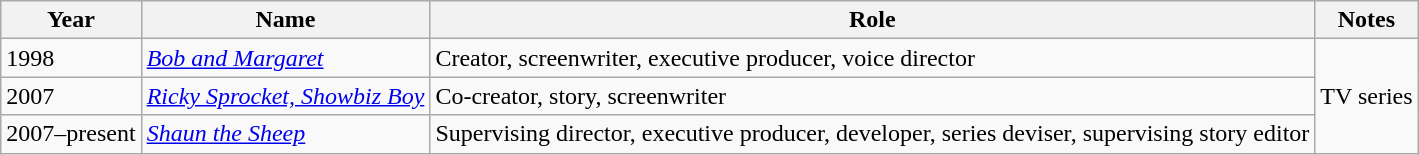<table class="wikitable">
<tr>
<th>Year</th>
<th>Name</th>
<th>Role</th>
<th>Notes</th>
</tr>
<tr>
<td>1998</td>
<td><em><a href='#'>Bob and Margaret</a></em></td>
<td>Сreator, screenwriter, executive producer, voice director</td>
<td rowspan="3">TV series</td>
</tr>
<tr>
<td>2007</td>
<td><em><a href='#'>Ricky Sprocket, Showbiz Boy</a></em></td>
<td>Co-creator, story, screenwriter</td>
</tr>
<tr>
<td>2007–present</td>
<td><em><a href='#'>Shaun the Sheep</a></em></td>
<td>Supervising director, executive producer, developer, series deviser, supervising story editor</td>
</tr>
</table>
